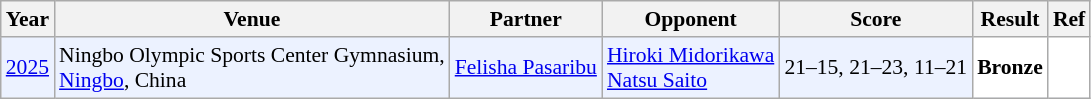<table class="sortable wikitable" style="font-size: 90%">
<tr>
<th>Year</th>
<th>Venue</th>
<th>Partner</th>
<th>Opponent</th>
<th>Score</th>
<th>Result</th>
<th>Ref</th>
</tr>
<tr style="background:#ECF2FF">
<td align="center"><a href='#'>2025</a></td>
<td align="left">Ningbo Olympic Sports Center Gymnasium,<br><a href='#'>Ningbo</a>, China</td>
<td align="left"> <a href='#'>Felisha Pasaribu</a></td>
<td align="left"> <a href='#'>Hiroki Midorikawa</a><br> <a href='#'>Natsu Saito</a></td>
<td align="left">21–15, 21–23, 11–21</td>
<td style="text-align:left; background:white"> <strong>Bronze</strong></td>
<td style="text-align:center; background:white"></td>
</tr>
</table>
